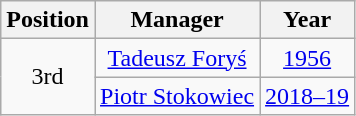<table class="wikitable" style="text-align: center">
<tr>
<th>Position</th>
<th>Manager</th>
<th>Year</th>
</tr>
<tr>
<td rowspan=2>3rd</td>
<td><a href='#'>Tadeusz Foryś</a></td>
<td><a href='#'>1956</a></td>
</tr>
<tr>
<td><a href='#'>Piotr Stokowiec</a></td>
<td><a href='#'>2018–19</a></td>
</tr>
</table>
